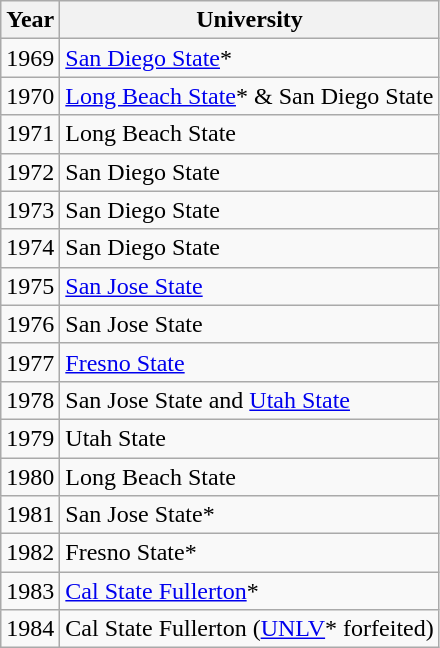<table class="wikitable">
<tr>
<th>Year</th>
<th>University</th>
</tr>
<tr>
<td>1969</td>
<td><a href='#'>San Diego State</a>*</td>
</tr>
<tr>
<td>1970</td>
<td><a href='#'>Long Beach State</a>* & San Diego State</td>
</tr>
<tr>
<td>1971</td>
<td>Long Beach State</td>
</tr>
<tr>
<td>1972</td>
<td>San Diego State</td>
</tr>
<tr>
<td>1973</td>
<td>San Diego State</td>
</tr>
<tr>
<td>1974</td>
<td>San Diego State</td>
</tr>
<tr>
<td>1975</td>
<td><a href='#'>San Jose State</a></td>
</tr>
<tr>
<td>1976</td>
<td>San Jose State</td>
</tr>
<tr>
<td>1977</td>
<td><a href='#'>Fresno State</a></td>
</tr>
<tr>
<td>1978</td>
<td>San Jose State and <a href='#'>Utah State</a></td>
</tr>
<tr>
<td>1979</td>
<td>Utah State</td>
</tr>
<tr>
<td>1980</td>
<td>Long Beach State</td>
</tr>
<tr>
<td>1981</td>
<td>San Jose State*</td>
</tr>
<tr>
<td>1982</td>
<td>Fresno State*</td>
</tr>
<tr>
<td>1983</td>
<td><a href='#'>Cal State Fullerton</a>*</td>
</tr>
<tr>
<td>1984</td>
<td>Cal State Fullerton (<a href='#'>UNLV</a>* forfeited)</td>
</tr>
</table>
